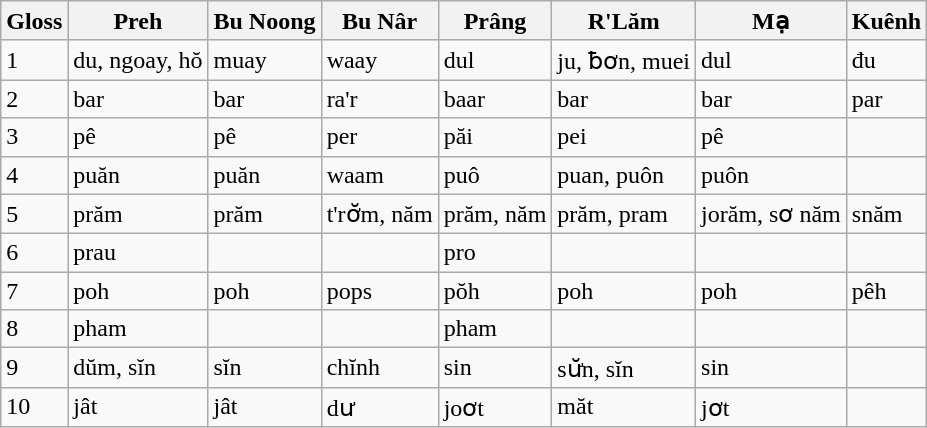<table class="wikitable">
<tr>
<th>Gloss</th>
<th>Preh</th>
<th>Bu Noong</th>
<th>Bu Nâr</th>
<th>Prâng</th>
<th>R'Lăm</th>
<th>Mạ</th>
<th>Kuênh</th>
</tr>
<tr>
<td>1</td>
<td>du, ngoay, hŏ</td>
<td>muay</td>
<td>waay</td>
<td>dul</td>
<td>ju, ƀơn, muei</td>
<td>dul</td>
<td>đu</td>
</tr>
<tr>
<td>2</td>
<td>bar</td>
<td>bar</td>
<td>ra'r</td>
<td>baar</td>
<td>bar</td>
<td>bar</td>
<td>par</td>
</tr>
<tr>
<td>3</td>
<td>pê</td>
<td>pê</td>
<td>per</td>
<td>păi</td>
<td>pei</td>
<td>pê</td>
<td></td>
</tr>
<tr>
<td>4</td>
<td>puăn</td>
<td>puăn</td>
<td>waam</td>
<td>puô</td>
<td>puan, puôn</td>
<td>puôn</td>
<td></td>
</tr>
<tr>
<td>5</td>
<td>prăm</td>
<td>prăm</td>
<td>t'rơ̆m, năm</td>
<td>prăm, năm</td>
<td>prăm, pram</td>
<td>jorăm, sơ năm</td>
<td>snăm</td>
</tr>
<tr>
<td>6</td>
<td>prau</td>
<td></td>
<td></td>
<td>pro</td>
<td></td>
<td></td>
</tr>
<tr>
<td>7</td>
<td>poh</td>
<td>poh</td>
<td>pops</td>
<td>pŏh</td>
<td>poh</td>
<td>poh</td>
<td>pêh</td>
</tr>
<tr>
<td>8</td>
<td>pham</td>
<td></td>
<td></td>
<td>pham</td>
<td></td>
<td></td>
</tr>
<tr>
<td>9</td>
<td>dŭm, sĭn</td>
<td>sĭn</td>
<td>chĭnh</td>
<td>sin</td>
<td>sư̆n, sĭn</td>
<td>sin</td>
<td></td>
</tr>
<tr>
<td>10</td>
<td>jât</td>
<td>jât</td>
<td>dư</td>
<td>joơt</td>
<td>măt</td>
<td>jơt</td>
<td></td>
</tr>
</table>
